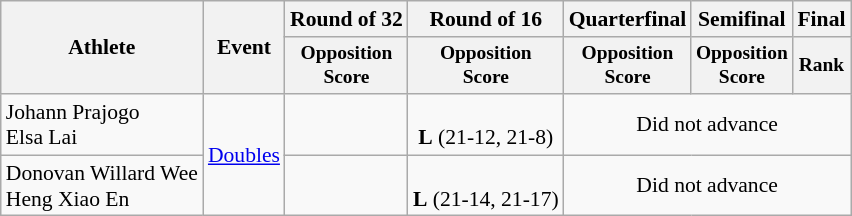<table class="wikitable" style="font-size:90%">
<tr>
<th rowspan="2">Athlete</th>
<th rowspan="2">Event</th>
<th>Round of 32</th>
<th>Round of 16</th>
<th>Quarterfinal</th>
<th>Semifinal</th>
<th>Final</th>
</tr>
<tr style="font-size:90%", align="center">
<th>Opposition<br>Score</th>
<th>Opposition<br>Score</th>
<th>Opposition<br>Score</th>
<th>Opposition<br>Score</th>
<th>Rank</th>
</tr>
<tr align="center">
<td align="left">Johann Prajogo<br>Elsa Lai</td>
<td rowspan="2"><a href='#'>Doubles</a></td>
<td></td>
<td> <br><strong>L</strong> (21-12, 21-8)</td>
<td colspan="3">Did not advance</td>
</tr>
<tr align="center">
<td align="left">Donovan Willard Wee <br> Heng Xiao En</td>
<td></td>
<td><br><strong>L</strong> (21-14,	21-17)</td>
<td colspan="3">Did not advance</td>
</tr>
</table>
